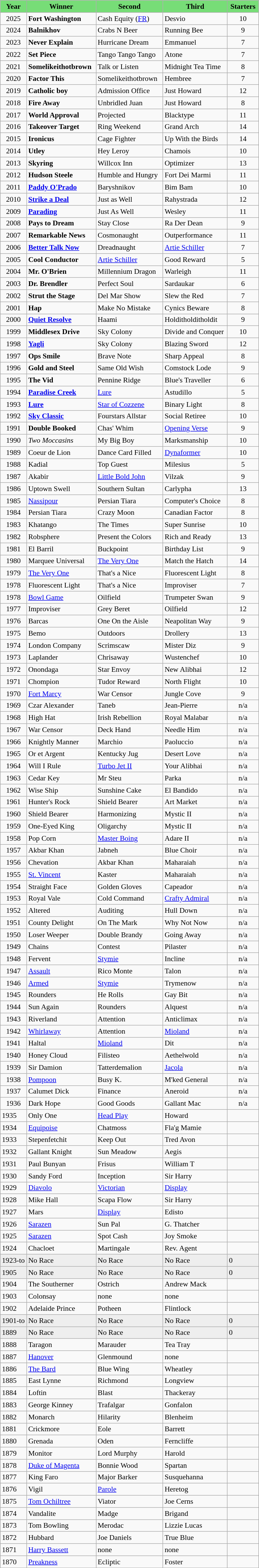<table class = "wikitable sortable" | border="1" cellpadding="0" style="border-collapse: collapse; font-size:90%">
<tr bgcolor="#77dd77" align="center">
<td width="45px"><strong>Year</strong> <br></td>
<td width="130px"><strong>Winner</strong> <br></td>
<td width="125px"><strong>Second</strong> <br></td>
<td width="120px"><strong>Third</strong> <br></td>
<td width="55px"><strong>Starters</strong></td>
</tr>
<tr>
<td align="center">2025</td>
<td><strong>Fort Washington</strong></td>
<td>Cash Equity (<a href='#'>FR</a>)</td>
<td>Desvio</td>
<td align="center">10</td>
</tr>
<tr>
<td align="center">2024</td>
<td><strong>Balnikhov</strong></td>
<td>Crabs N Beer</td>
<td>Running Bee</td>
<td align="center">9</td>
</tr>
<tr>
<td align="center">2023</td>
<td><strong>Never Explain</strong></td>
<td>Hurricane Dream</td>
<td>Emmanuel</td>
<td align="center">7</td>
</tr>
<tr>
<td align=center>2022</td>
<td><strong>Set Piece</strong></td>
<td>Tango Tango Tango</td>
<td>Atone</td>
<td align=center>7</td>
</tr>
<tr>
<td align=center>2021</td>
<td><strong>Somelikeithotbrown</strong></td>
<td>Talk or Listen</td>
<td>Midnight Tea Time</td>
<td align=center>8</td>
</tr>
<tr>
<td align=center>2020</td>
<td><strong>Factor This</strong></td>
<td>Somelikeithotbrown</td>
<td>Hembree</td>
<td align=center>7</td>
</tr>
<tr>
<td align=center>2019</td>
<td><strong>Catholic boy</strong></td>
<td>Admission Office</td>
<td>Just Howard</td>
<td align=center>12</td>
</tr>
<tr>
<td align=center>2018</td>
<td><strong>Fire Away</strong></td>
<td>Unbridled Juan</td>
<td>Just Howard</td>
<td align=center>8</td>
</tr>
<tr>
<td align=center>2017</td>
<td><strong>World Approval</strong></td>
<td>Projected</td>
<td>Blacktype</td>
<td align=center>11</td>
</tr>
<tr>
<td align=center>2016</td>
<td><strong>Takeover Target</strong></td>
<td>Ring Weekend</td>
<td>Grand Arch</td>
<td align=center>14</td>
</tr>
<tr>
<td align=center>2015</td>
<td><strong>Ironicus</strong></td>
<td>Cage Fighter</td>
<td>Up With the Birds</td>
<td align=center>14</td>
</tr>
<tr>
<td align=center>2014</td>
<td><strong>Utley</strong></td>
<td>Hey Leroy</td>
<td>Chamois</td>
<td align=center>10</td>
</tr>
<tr>
<td align=center>2013</td>
<td><strong>Skyring</strong></td>
<td>Willcox Inn</td>
<td>Optimizer</td>
<td align=center>13</td>
</tr>
<tr>
<td align=center>2012</td>
<td><strong>Hudson Steele</strong></td>
<td>Humble and Hungry</td>
<td>Fort Dei Marmi</td>
<td align=center>11</td>
</tr>
<tr>
<td align=center>2011</td>
<td><strong><a href='#'>Paddy O'Prado</a></strong></td>
<td>Baryshnikov</td>
<td>Bim Bam</td>
<td align=center>10</td>
</tr>
<tr>
<td align=center>2010</td>
<td><strong><a href='#'>Strike a Deal</a></strong></td>
<td>Just as Well</td>
<td>Rahystrada</td>
<td align=center>12</td>
</tr>
<tr>
<td align=center>2009</td>
<td><strong><a href='#'>Parading</a></strong></td>
<td>Just As Well</td>
<td>Wesley</td>
<td align=center>11</td>
</tr>
<tr>
<td align=center>2008</td>
<td><strong>Pays to Dream</strong></td>
<td>Stay Close</td>
<td>Ra Der Dean</td>
<td align=center>9</td>
</tr>
<tr>
<td align=center>2007</td>
<td><strong>Remarkable News</strong></td>
<td>Cosmonaught</td>
<td>Outperformance</td>
<td align=center>11</td>
</tr>
<tr>
<td align=center>2006</td>
<td><strong><a href='#'>Better Talk Now</a></strong></td>
<td>Dreadnaught</td>
<td><a href='#'>Artie Schiller</a></td>
<td align=center>7</td>
</tr>
<tr>
<td align=center>2005</td>
<td><strong>Cool Conductor</strong></td>
<td><a href='#'>Artie Schiller</a></td>
<td>Good Reward</td>
<td align=center>5</td>
</tr>
<tr>
<td align=center>2004</td>
<td><strong>Mr. O'Brien</strong></td>
<td>Millennium Dragon</td>
<td>Warleigh</td>
<td align=center>11</td>
</tr>
<tr>
<td align=center>2003</td>
<td><strong>Dr. Brendler</strong></td>
<td>Perfect Soul</td>
<td>Sardaukar</td>
<td align=center>6</td>
</tr>
<tr>
<td align=center>2002</td>
<td><strong>Strut the Stage</strong></td>
<td>Del Mar Show</td>
<td>Slew the Red</td>
<td align=center>7</td>
</tr>
<tr>
<td align=center>2001</td>
<td><strong>Hap</strong></td>
<td>Make No Mistake</td>
<td>Cynics Beware</td>
<td align=center>8</td>
</tr>
<tr>
<td align=center>2000</td>
<td><strong><a href='#'>Quiet Resolve</a></strong></td>
<td>Haami</td>
<td>Holditholditholdit</td>
<td align=center>9</td>
</tr>
<tr>
<td align=center>1999</td>
<td><strong>Middlesex Drive</strong></td>
<td>Sky Colony</td>
<td>Divide and Conquer</td>
<td align=center>10</td>
</tr>
<tr>
<td align=center>1998</td>
<td><strong><a href='#'>Yagli</a></strong></td>
<td>Sky Colony</td>
<td>Blazing Sword</td>
<td align=center>12</td>
</tr>
<tr>
<td align=center>1997</td>
<td><strong>Ops Smile</strong></td>
<td>Brave Note</td>
<td>Sharp Appeal</td>
<td align=center>8</td>
</tr>
<tr>
<td align=center>1996</td>
<td><strong>Gold and Steel</strong></td>
<td>Same Old Wish</td>
<td>Comstock Lode</td>
<td align=center>9</td>
</tr>
<tr>
<td align=center>1995</td>
<td><strong>The Vid</strong></td>
<td>Pennine Ridge</td>
<td>Blue's Traveller</td>
<td align=center>6</td>
</tr>
<tr>
<td align=center>1994</td>
<td><strong><a href='#'>Paradise Creek</a></strong></td>
<td><a href='#'>Lure</a></td>
<td>Astudillo</td>
<td align=center>5</td>
</tr>
<tr>
<td align=center>1993</td>
<td><strong><a href='#'>Lure</a></strong></td>
<td><a href='#'>Star of Cozzene</a></td>
<td>Binary Light</td>
<td align=center>8</td>
</tr>
<tr>
<td align=center>1992</td>
<td><strong><a href='#'>Sky Classic</a></strong></td>
<td>Fourstars Allstar</td>
<td>Social Retiree</td>
<td align=center>10</td>
</tr>
<tr>
<td align=center>1991</td>
<td><strong>Double Booked</strong></td>
<td>Chas' Whim</td>
<td><a href='#'>Opening Verse</a></td>
<td align=center>9</td>
</tr>
<tr>
<td align=center>1990</td>
<td><em>Two Moccasins<strong></td>
<td>My Big Boy</td>
<td>Marksmanship</td>
<td align=center>10</td>
</tr>
<tr>
<td align=center>1989</td>
<td></strong>Coeur de Lion<strong></td>
<td>Dance Card Filled</td>
<td><a href='#'>Dynaformer</a></td>
<td align=center>10</td>
</tr>
<tr>
<td align=center>1988</td>
<td></strong>Kadial<strong></td>
<td>Top Guest</td>
<td>Milesius</td>
<td align=center>5</td>
</tr>
<tr>
<td align=center>1987</td>
<td></strong>Akabir<strong></td>
<td><a href='#'>Little Bold John</a></td>
<td>Vilzak</td>
<td align=center>9</td>
</tr>
<tr>
<td align=center>1986</td>
<td></strong>Uptown Swell<strong></td>
<td>Southern Sultan</td>
<td>Carlypha</td>
<td align=center>13</td>
</tr>
<tr>
<td align=center>1985</td>
<td></strong><a href='#'>Nassipour</a><strong></td>
<td>Persian Tiara</td>
<td>Computer's Choice</td>
<td align=center>8</td>
</tr>
<tr>
<td align=center>1984</td>
<td></strong>Persian Tiara<strong></td>
<td>Crazy Moon</td>
<td>Canadian Factor</td>
<td align=center>8</td>
</tr>
<tr>
<td align=center>1983</td>
<td></strong>Khatango<strong></td>
<td>The Times</td>
<td>Super Sunrise</td>
<td align=center>10</td>
</tr>
<tr>
<td align=center>1982</td>
<td>Robsphere</td>
<td>Present the Colors</td>
<td>Rich and Ready</td>
<td align=center>13</td>
</tr>
<tr>
<td align=center>1981</td>
<td>El Barril</td>
<td>Buckpoint</td>
<td>Birthday List</td>
<td align=center>9</td>
</tr>
<tr>
<td align=center>1980</td>
<td>Marquee Universal</td>
<td><a href='#'>The Very One</a></td>
<td>Match the Hatch</td>
<td align=center>14</td>
</tr>
<tr>
<td align=center>1979</td>
<td><a href='#'>The Very One</a></td>
<td>That's a Nice</td>
<td>Fluorescent Light</td>
<td align=center>8</td>
</tr>
<tr>
<td align=center>1978</td>
<td>Fluorescent Light</td>
<td>That's a Nice</td>
<td>Improviser</td>
<td align=center>7</td>
</tr>
<tr>
<td align=center>1978</td>
<td><a href='#'>Bowl Game</a></td>
<td>Oilfield</td>
<td>Trumpeter Swan</td>
<td align=center>9</td>
</tr>
<tr>
<td align=center>1977</td>
<td>Improviser</td>
<td>Grey Beret</td>
<td>Oilfield</td>
<td align=center>12</td>
</tr>
<tr>
<td align=center>1976</td>
<td>Barcas</td>
<td>One On the Aisle</td>
<td>Neapolitan Way</td>
<td align=center>9</td>
</tr>
<tr>
<td align=center>1975</td>
<td>Bemo</td>
<td>Outdoors</td>
<td>Drollery</td>
<td align=center>13</td>
</tr>
<tr>
<td align=center>1974</td>
<td>London Company</td>
<td>Scrimscaw</td>
<td>Mister Diz</td>
<td align=center>9</td>
</tr>
<tr>
<td align=center>1973</td>
<td>Laplander</td>
<td>Chrisaway</td>
<td>Wustenchef</td>
<td align=center>10</td>
</tr>
<tr>
<td align=center>1972</td>
<td>Onondaga</td>
<td>Star Envoy</td>
<td>New Alibhai</td>
<td align=center>12</td>
</tr>
<tr>
<td align=center>1971</td>
<td>Chompion</td>
<td>Tudor Reward</td>
<td>North Flight</td>
<td align=center>10</td>
</tr>
<tr>
<td align=center>1970</td>
<td><a href='#'>Fort Marcy</a></td>
<td>War Censor</td>
<td>Jungle Cove</td>
<td align=center>9</td>
</tr>
<tr>
<td align=center>1969</td>
<td>Czar Alexander</td>
<td>Taneb</td>
<td>Jean-Pierre</td>
<td align=center>n/a</td>
</tr>
<tr>
<td align=center>1968</td>
<td>High Hat</td>
<td>Irish Rebellion</td>
<td>Royal Malabar</td>
<td align=center>n/a</td>
</tr>
<tr>
<td align=center>1967</td>
<td>War Censor</td>
<td>Deck Hand</td>
<td>Needle Him</td>
<td align=center>n/a</td>
</tr>
<tr>
<td align=center>1966</td>
<td>Knightly Manner</td>
<td>Marchio</td>
<td>Paoluccio</td>
<td align=center>n/a</td>
</tr>
<tr>
<td align=center>1965</td>
<td>Or et Argent</td>
<td>Kentucky Jug</td>
<td>Desert Love</td>
<td align=center>n/a</td>
</tr>
<tr>
<td align=center>1964</td>
<td>Will I Rule</td>
<td><a href='#'>Turbo Jet II</a></td>
<td>Your Alibhai</td>
<td align=center>n/a</td>
</tr>
<tr>
<td align=center>1963</td>
<td>Cedar Key</td>
<td>Mr Steu</td>
<td>Parka</td>
<td align=center>n/a</td>
</tr>
<tr>
<td align=center>1962</td>
<td>Wise Ship</td>
<td>Sunshine Cake</td>
<td>El Bandido</td>
<td align=center>n/a</td>
</tr>
<tr>
<td align=center>1961</td>
<td>Hunter's Rock</td>
<td>Shield Bearer</td>
<td>Art Market</td>
<td align=center>n/a</td>
</tr>
<tr>
<td align=center>1960</td>
<td>Shield Bearer</td>
<td>Harmonizing</td>
<td>Mystic II</td>
<td align=center>n/a</td>
</tr>
<tr>
<td align=center>1959</td>
<td>One-Eyed King</td>
<td>Oligarchy</td>
<td>Mystic II</td>
<td align=center>n/a</td>
</tr>
<tr>
<td align=center>1958</td>
<td>Pop Corn</td>
<td><a href='#'>Master Boing</a></td>
<td>Adare II</td>
<td align=center>n/a</td>
</tr>
<tr>
<td align=center>1957</td>
<td>Akbar Khan</td>
<td>Jabneh</td>
<td>Blue Choir</td>
<td align=center>n/a</td>
</tr>
<tr>
<td align=center>1956</td>
<td>Chevation</td>
<td>Akbar Khan</td>
<td>Maharaiah</td>
<td align=center>n/a</td>
</tr>
<tr>
<td align=center>1955</td>
<td><a href='#'>St. Vincent</a></td>
<td>Kaster</td>
<td>Maharaiah</td>
<td align=center>n/a</td>
</tr>
<tr>
<td align=center>1954</td>
<td>Straight Face</td>
<td>Golden Gloves</td>
<td>Capeador</td>
<td align=center>n/a</td>
</tr>
<tr>
<td align=center>1953</td>
<td>Royal Vale</td>
<td>Cold Command</td>
<td><a href='#'>Crafty Admiral</a></td>
<td align=center>n/a</td>
</tr>
<tr>
<td align=center>1952</td>
<td>Altered</td>
<td>Auditing</td>
<td>Hull Down</td>
<td align=center>n/a</td>
</tr>
<tr>
<td align=center>1951</td>
<td>County Delight</td>
<td>On The Mark</td>
<td>Why Not Now</td>
<td align=center>n/a</td>
</tr>
<tr>
<td align=center>1950</td>
<td>Loser Weeper</td>
<td>Double Brandy</td>
<td>Going Away</td>
<td align=center>n/a</td>
</tr>
<tr>
<td align=center>1949</td>
<td>Chains</td>
<td>Contest</td>
<td>Pilaster</td>
<td align=center>n/a</td>
</tr>
<tr>
<td align=center>1948</td>
<td>Fervent</td>
<td><a href='#'>Stymie</a></td>
<td>Incline</td>
<td align=center>n/a</td>
</tr>
<tr>
<td align=center>1947</td>
<td><a href='#'>Assault</a></td>
<td>Rico Monte</td>
<td>Talon</td>
<td align=center>n/a</td>
</tr>
<tr>
<td align=center>1946</td>
<td><a href='#'>Armed</a></td>
<td><a href='#'>Stymie</a></td>
<td>Trymenow</td>
<td align=center>n/a</td>
</tr>
<tr>
<td align=center>1945</td>
<td>Rounders</td>
<td>He Rolls</td>
<td>Gay Bit</td>
<td align=center>n/a</td>
</tr>
<tr>
<td align=center>1944</td>
<td>Sun Again</td>
<td>Rounders</td>
<td>Alquest</td>
<td align=center>n/a</td>
</tr>
<tr>
<td align=center>1943</td>
<td>Riverland</td>
<td>Attention</td>
<td>Anticlimax</td>
<td align=center>n/a</td>
</tr>
<tr>
<td align=center>1942</td>
<td><a href='#'>Whirlaway</a></td>
<td>Attention</td>
<td><a href='#'>Mioland</a></td>
<td align=center>n/a</td>
</tr>
<tr>
<td align=center>1941</td>
<td>Haltal</td>
<td><a href='#'>Mioland</a></td>
<td>Dit</td>
<td align=center>n/a</td>
</tr>
<tr>
<td align=center>1940</td>
<td>Honey Cloud</td>
<td>Filisteo</td>
<td>Aethelwold</td>
<td align=center>n/a</td>
</tr>
<tr>
<td align=center>1939</td>
<td>Sir Damion</td>
<td>Tatterdemalion</td>
<td><a href='#'>Jacola</a></td>
<td align=center>n/a</td>
</tr>
<tr>
<td align=center>1938</td>
<td><a href='#'>Pompoon</a></td>
<td>Busy K.</td>
<td>M'ked General</td>
<td align=center>n/a</td>
</tr>
<tr>
<td align=center>1937</td>
<td>Calumet Dick</td>
<td>Finance</td>
<td>Aneroid</td>
<td align=center>n/a</td>
</tr>
<tr>
<td align=center>1936</td>
<td>Dark Hope</td>
<td>Good Goods</td>
<td>Gallant Mac</td>
<td align=center>n/a</td>
</tr>
<tr>
<td>1935</td>
<td>Only One</td>
<td><a href='#'>Head Play</a></td>
<td>Howard</td>
<td></td>
</tr>
<tr>
<td>1934</td>
<td><a href='#'>Equipoise</a></td>
<td>Chatmoss</td>
<td>Fla'g Mamie</td>
<td></td>
</tr>
<tr>
<td>1933</td>
<td>Stepenfetchit</td>
<td>Keep Out</td>
<td>Tred Avon</td>
<td></td>
</tr>
<tr>
<td>1932</td>
<td>Gallant Knight</td>
<td>Sun Meadow</td>
<td>Aegis</td>
<td></td>
</tr>
<tr>
<td>1931</td>
<td>Paul Bunyan</td>
<td>Frisus</td>
<td>William T</td>
<td></td>
</tr>
<tr>
<td>1930</td>
<td>Sandy Ford</td>
<td>Inception</td>
<td>Sir Harry</td>
<td></td>
</tr>
<tr>
<td>1929</td>
<td><a href='#'>Diavolo</a></td>
<td><a href='#'>Victorian</a></td>
<td><a href='#'>Display</a></td>
<td></td>
</tr>
<tr>
<td>1928</td>
<td>Mike Hall</td>
<td>Scapa Flow</td>
<td>Sir Harry</td>
<td></td>
</tr>
<tr>
<td>1927</td>
<td>Mars</td>
<td><a href='#'>Display</a></td>
<td>Edisto</td>
<td></td>
</tr>
<tr>
<td>1926</td>
<td><a href='#'>Sarazen</a></td>
<td>Sun Pal</td>
<td>G. Thatcher</td>
<td></td>
</tr>
<tr>
<td>1925</td>
<td><a href='#'>Sarazen</a></td>
<td>Spot Cash</td>
<td>Joy Smoke</td>
<td></td>
</tr>
<tr>
<td>1924</td>
<td>Chacloet</td>
<td>Martingale</td>
<td>Rev. Agent</td>
<td></td>
</tr>
<tr bgcolor="#eeeeee">
<td>1923-to</td>
<td>No Race</td>
<td>No Race</td>
<td>No Race</td>
<td>0</td>
</tr>
<tr bgcolor="#eeeeee">
<td>1905</td>
<td>No Race</td>
<td>No Race</td>
<td>No Race</td>
<td>0</td>
</tr>
<tr>
<td>1904</td>
<td>The Southerner</td>
<td>Ostrich</td>
<td>Andrew Mack</td>
<td></td>
</tr>
<tr>
<td>1903</td>
<td>Colonsay</td>
<td>none</td>
<td>none</td>
<td></td>
</tr>
<tr>
<td>1902</td>
<td>Adelaide Prince</td>
<td>Potheen</td>
<td>Flintlock</td>
<td></td>
</tr>
<tr bgcolor="#eeeeee">
<td>1901-to</td>
<td>No Race</td>
<td>No Race</td>
<td>No Race</td>
<td>0</td>
</tr>
<tr bgcolor="#eeeeee">
<td>1889</td>
<td>No Race</td>
<td>No Race</td>
<td>No Race</td>
<td>0</td>
</tr>
<tr>
<td>1888</td>
<td>Taragon</td>
<td>Marauder</td>
<td>Tea Tray</td>
<td></td>
</tr>
<tr>
<td>1887</td>
<td><a href='#'>Hanover</a></td>
<td>Glenmound</td>
<td>none</td>
<td></td>
</tr>
<tr>
<td>1886</td>
<td><a href='#'>The Bard</a></td>
<td>Blue Wing</td>
<td>Wheatley</td>
<td></td>
</tr>
<tr>
<td>1885</td>
<td>East Lynne</td>
<td>Richmond</td>
<td>Longview</td>
<td></td>
</tr>
<tr>
<td>1884</td>
<td>Loftin</td>
<td>Blast</td>
<td>Thackeray</td>
<td></td>
</tr>
<tr>
<td>1883</td>
<td>George Kinney</td>
<td>Trafalgar</td>
<td>Gonfalon</td>
<td></td>
</tr>
<tr>
<td>1882</td>
<td>Monarch</td>
<td>Hilarity</td>
<td>Blenheim</td>
<td></td>
</tr>
<tr>
<td>1881</td>
<td>Crickmore</td>
<td>Eole</td>
<td>Barrett</td>
<td></td>
</tr>
<tr>
<td>1880</td>
<td>Grenada</td>
<td>Oden</td>
<td>Ferncliffe</td>
<td></td>
</tr>
<tr>
<td>1879</td>
<td>Monitor</td>
<td>Lord Murphy</td>
<td>Harold</td>
<td></td>
</tr>
<tr>
<td>1878</td>
<td><a href='#'>Duke of Magenta</a></td>
<td>Bonnie Wood</td>
<td>Spartan</td>
<td></td>
</tr>
<tr>
<td>1877</td>
<td>King Faro</td>
<td>Major Barker</td>
<td>Susquehanna</td>
<td></td>
</tr>
<tr>
<td>1876</td>
<td>Vigil</td>
<td><a href='#'>Parole</a></td>
<td>Heretog</td>
<td></td>
</tr>
<tr>
<td>1875</td>
<td><a href='#'>Tom Ochiltree</a></td>
<td>Viator</td>
<td>Joe Cerns</td>
<td></td>
</tr>
<tr>
<td>1874</td>
<td>Vandalite</td>
<td>Madge</td>
<td>Brigand</td>
<td></td>
</tr>
<tr>
<td>1873</td>
<td>Tom Bowling</td>
<td>Merodac</td>
<td>Lizzie Lucas</td>
<td></td>
</tr>
<tr>
<td>1872</td>
<td>Hubbard</td>
<td>Joe Daniels</td>
<td>True Blue</td>
<td></td>
</tr>
<tr>
<td>1871</td>
<td><a href='#'>Harry Bassett</a></td>
<td>none</td>
<td>none</td>
<td></td>
</tr>
<tr>
<td>1870</td>
<td><a href='#'>Preakness</a></td>
<td>Ecliptic</td>
<td>Foster</td>
<td></td>
</tr>
<tr>
</tr>
</table>
